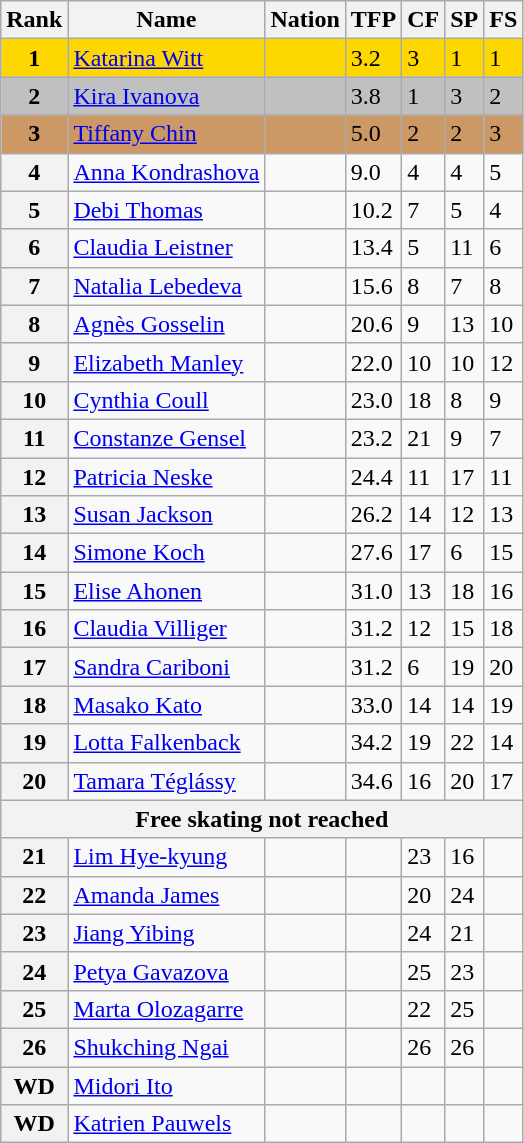<table class="wikitable">
<tr>
<th>Rank</th>
<th>Name</th>
<th>Nation</th>
<th>TFP</th>
<th>CF</th>
<th>SP</th>
<th>FS</th>
</tr>
<tr bgcolor=gold>
<td align=center><strong>1</strong></td>
<td><a href='#'>Katarina Witt</a></td>
<td></td>
<td>3.2</td>
<td>3</td>
<td>1</td>
<td>1</td>
</tr>
<tr bgcolor=silver>
<td align=center><strong>2</strong></td>
<td><a href='#'>Kira Ivanova</a></td>
<td></td>
<td>3.8</td>
<td>1</td>
<td>3</td>
<td>2</td>
</tr>
<tr bgcolor=cc9966>
<td align=center><strong>3</strong></td>
<td><a href='#'>Tiffany Chin</a></td>
<td></td>
<td>5.0</td>
<td>2</td>
<td>2</td>
<td>3</td>
</tr>
<tr>
<th>4</th>
<td><a href='#'>Anna Kondrashova</a></td>
<td></td>
<td>9.0</td>
<td>4</td>
<td>4</td>
<td>5</td>
</tr>
<tr>
<th>5</th>
<td><a href='#'>Debi Thomas</a></td>
<td></td>
<td>10.2</td>
<td>7</td>
<td>5</td>
<td>4</td>
</tr>
<tr>
<th>6</th>
<td><a href='#'>Claudia Leistner</a></td>
<td></td>
<td>13.4</td>
<td>5</td>
<td>11</td>
<td>6</td>
</tr>
<tr>
<th>7</th>
<td><a href='#'>Natalia Lebedeva</a></td>
<td></td>
<td>15.6</td>
<td>8</td>
<td>7</td>
<td>8</td>
</tr>
<tr>
<th>8</th>
<td><a href='#'>Agnès Gosselin</a></td>
<td></td>
<td>20.6</td>
<td>9</td>
<td>13</td>
<td>10</td>
</tr>
<tr>
<th>9</th>
<td><a href='#'>Elizabeth Manley</a></td>
<td></td>
<td>22.0</td>
<td>10</td>
<td>10</td>
<td>12</td>
</tr>
<tr>
<th>10</th>
<td><a href='#'>Cynthia Coull</a></td>
<td></td>
<td>23.0</td>
<td>18</td>
<td>8</td>
<td>9</td>
</tr>
<tr>
<th>11</th>
<td><a href='#'>Constanze Gensel</a></td>
<td></td>
<td>23.2</td>
<td>21</td>
<td>9</td>
<td>7</td>
</tr>
<tr>
<th>12</th>
<td><a href='#'>Patricia Neske</a></td>
<td></td>
<td>24.4</td>
<td>11</td>
<td>17</td>
<td>11</td>
</tr>
<tr>
<th>13</th>
<td><a href='#'>Susan Jackson</a></td>
<td></td>
<td>26.2</td>
<td>14</td>
<td>12</td>
<td>13</td>
</tr>
<tr>
<th>14</th>
<td><a href='#'>Simone Koch</a></td>
<td></td>
<td>27.6</td>
<td>17</td>
<td>6</td>
<td>15</td>
</tr>
<tr>
<th>15</th>
<td><a href='#'>Elise Ahonen</a></td>
<td></td>
<td>31.0</td>
<td>13</td>
<td>18</td>
<td>16</td>
</tr>
<tr>
<th>16</th>
<td><a href='#'>Claudia Villiger</a></td>
<td></td>
<td>31.2</td>
<td>12</td>
<td>15</td>
<td>18</td>
</tr>
<tr>
<th>17</th>
<td><a href='#'>Sandra Cariboni</a></td>
<td></td>
<td>31.2</td>
<td>6</td>
<td>19</td>
<td>20</td>
</tr>
<tr>
<th>18</th>
<td><a href='#'>Masako Kato</a></td>
<td></td>
<td>33.0</td>
<td>14</td>
<td>14</td>
<td>19</td>
</tr>
<tr>
<th>19</th>
<td><a href='#'>Lotta Falkenback</a></td>
<td></td>
<td>34.2</td>
<td>19</td>
<td>22</td>
<td>14</td>
</tr>
<tr>
<th>20</th>
<td><a href='#'>Tamara Téglássy</a></td>
<td></td>
<td>34.6</td>
<td>16</td>
<td>20</td>
<td>17</td>
</tr>
<tr>
<th colspan=7>Free skating not reached</th>
</tr>
<tr>
<th>21</th>
<td><a href='#'>Lim Hye-kyung</a></td>
<td></td>
<td></td>
<td>23</td>
<td>16</td>
<td></td>
</tr>
<tr>
<th>22</th>
<td><a href='#'>Amanda James</a></td>
<td></td>
<td></td>
<td>20</td>
<td>24</td>
<td></td>
</tr>
<tr>
<th>23</th>
<td><a href='#'>Jiang Yibing</a></td>
<td></td>
<td></td>
<td>24</td>
<td>21</td>
<td></td>
</tr>
<tr>
<th>24</th>
<td><a href='#'>Petya Gavazova</a></td>
<td></td>
<td></td>
<td>25</td>
<td>23</td>
<td></td>
</tr>
<tr>
<th>25</th>
<td><a href='#'>Marta Olozagarre</a></td>
<td></td>
<td></td>
<td>22</td>
<td>25</td>
<td></td>
</tr>
<tr>
<th>26</th>
<td><a href='#'>Shukching Ngai</a></td>
<td></td>
<td></td>
<td>26</td>
<td>26</td>
<td></td>
</tr>
<tr>
<th>WD</th>
<td><a href='#'>Midori Ito</a></td>
<td></td>
<td></td>
<td></td>
<td></td>
<td></td>
</tr>
<tr>
<th>WD</th>
<td><a href='#'>Katrien Pauwels</a></td>
<td></td>
<td></td>
<td></td>
<td></td>
<td></td>
</tr>
</table>
